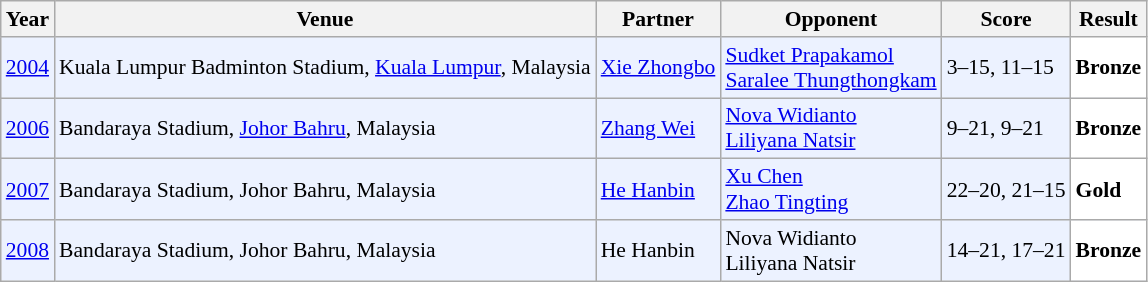<table class="sortable wikitable" style="font-size: 90%;">
<tr>
<th>Year</th>
<th>Venue</th>
<th>Partner</th>
<th>Opponent</th>
<th>Score</th>
<th>Result</th>
</tr>
<tr style="background:#ECF2FF">
<td align="center"><a href='#'>2004</a></td>
<td align="left">Kuala Lumpur Badminton Stadium, <a href='#'>Kuala Lumpur</a>, Malaysia</td>
<td align="left"> <a href='#'>Xie Zhongbo</a></td>
<td align="left"> <a href='#'>Sudket Prapakamol</a><br> <a href='#'>Saralee Thungthongkam</a></td>
<td align="left">3–15, 11–15</td>
<td style="text-align:left; background:white"> <strong>Bronze</strong></td>
</tr>
<tr style="background:#ECF2FF">
<td align="center"><a href='#'>2006</a></td>
<td align="left">Bandaraya Stadium, <a href='#'>Johor Bahru</a>, Malaysia</td>
<td align="left"> <a href='#'>Zhang Wei</a></td>
<td align="left"> <a href='#'>Nova Widianto</a><br> <a href='#'>Liliyana Natsir</a></td>
<td align="left">9–21, 9–21</td>
<td style="text-align:left; background:white"> <strong>Bronze</strong></td>
</tr>
<tr style="background:#ECF2FF">
<td align="center"><a href='#'>2007</a></td>
<td align="left">Bandaraya Stadium, Johor Bahru, Malaysia</td>
<td align="left"> <a href='#'>He Hanbin</a></td>
<td align="left"> <a href='#'>Xu Chen</a><br> <a href='#'>Zhao Tingting</a></td>
<td align="left">22–20, 21–15</td>
<td style="text-align:left; background:white"> <strong>Gold</strong></td>
</tr>
<tr style="background:#ECF2FF">
<td align="center"><a href='#'>2008</a></td>
<td align="left">Bandaraya Stadium, Johor Bahru, Malaysia</td>
<td align="left"> He Hanbin</td>
<td align="left"> Nova Widianto<br> Liliyana Natsir</td>
<td align="left">14–21, 17–21</td>
<td style="text-align:left; background:white"> <strong>Bronze</strong></td>
</tr>
</table>
